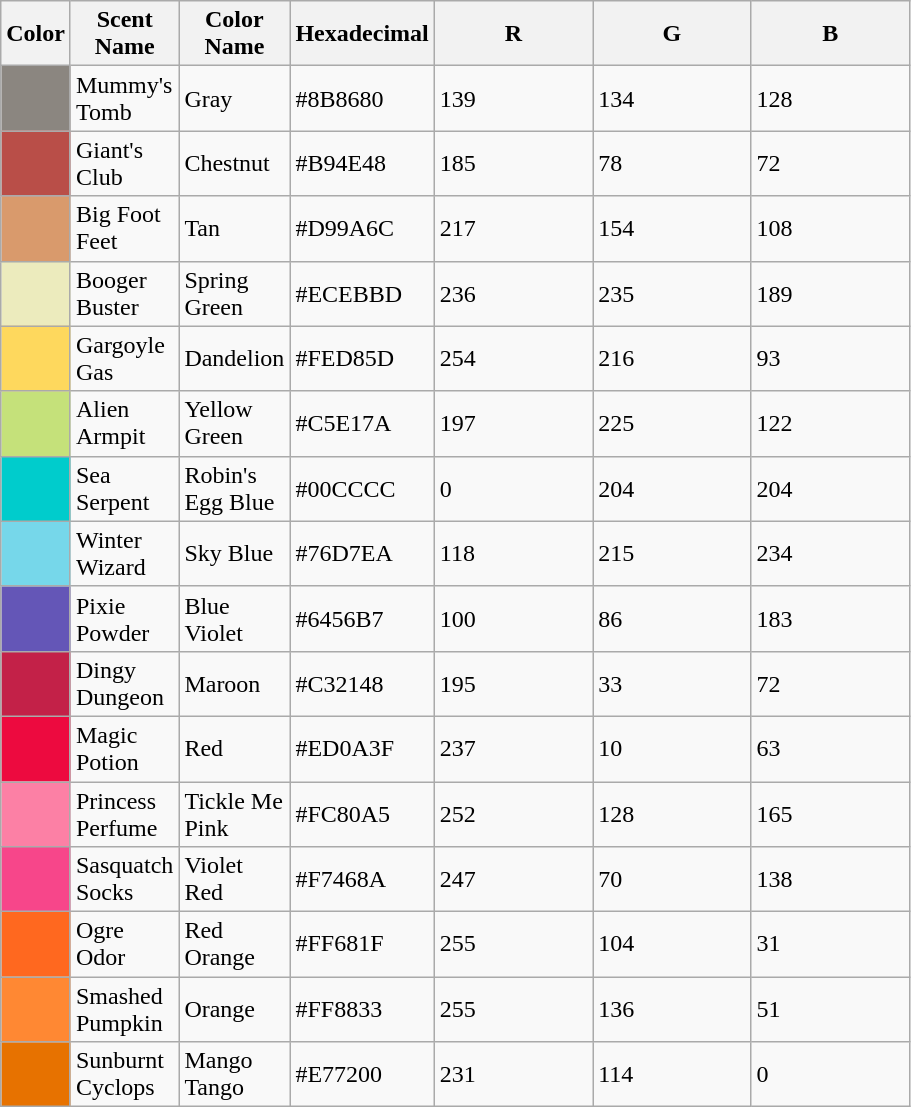<table class="wikitable sortable" width=48%>
<tr>
<th width=5%>Color</th>
<th width=10%>Scent Name</th>
<th width=10%>Color Name</th>
<th width=5%>Hexadecimal</th>
<th>R</th>
<th>G</th>
<th>B</th>
</tr>
<tr>
<td style="background:#8B8680;"> </td>
<td>Mummy's Tomb</td>
<td>Gray</td>
<td>#8B8680</td>
<td>139</td>
<td>134</td>
<td>128</td>
</tr>
<tr>
<td style="background:#B94E48; color:White;"> </td>
<td>Giant's Club</td>
<td>Chestnut</td>
<td>#B94E48</td>
<td>185</td>
<td>78</td>
<td>72</td>
</tr>
<tr>
<td style="background:#D99A6C; color:White;"> </td>
<td>Big Foot Feet</td>
<td>Tan</td>
<td>#D99A6C</td>
<td>217</td>
<td>154</td>
<td>108</td>
</tr>
<tr>
<td style="background:#ECEBBD; color:White;"> </td>
<td>Booger Buster</td>
<td>Spring Green</td>
<td>#ECEBBD</td>
<td>236</td>
<td>235</td>
<td>189</td>
</tr>
<tr>
<td style="background:#FED85D; color:White;"> </td>
<td>Gargoyle Gas</td>
<td>Dandelion</td>
<td>#FED85D</td>
<td>254</td>
<td>216</td>
<td>93</td>
</tr>
<tr>
<td style="background:#C5E17A"> </td>
<td>Alien Armpit</td>
<td>Yellow Green</td>
<td>#C5E17A</td>
<td>197</td>
<td>225</td>
<td>122</td>
</tr>
<tr>
<td style="background:#00CCCC;"> </td>
<td>Sea Serpent</td>
<td>Robin's Egg Blue</td>
<td>#00CCCC</td>
<td>0</td>
<td>204</td>
<td>204</td>
</tr>
<tr>
<td style="background:#76D7EA; color:White;"> </td>
<td>Winter Wizard</td>
<td>Sky Blue</td>
<td>#76D7EA</td>
<td>118</td>
<td>215</td>
<td>234</td>
</tr>
<tr>
<td style="background:#6456B7; color:White;"> </td>
<td>Pixie Powder</td>
<td>Blue Violet</td>
<td>#6456B7</td>
<td>100</td>
<td>86</td>
<td>183</td>
</tr>
<tr>
<td style="background:#C32148; color:White;"> </td>
<td>Dingy Dungeon</td>
<td>Maroon</td>
<td>#C32148</td>
<td>195</td>
<td>33</td>
<td>72</td>
</tr>
<tr>
<td style="background:#ED0A3F; color:White;"> </td>
<td>Magic Potion</td>
<td>Red</td>
<td>#ED0A3F</td>
<td>237</td>
<td>10</td>
<td>63</td>
</tr>
<tr>
<td style="background:#FC80A5;"> </td>
<td>Princess Perfume</td>
<td>Tickle Me Pink</td>
<td>#FC80A5</td>
<td>252</td>
<td>128</td>
<td>165</td>
</tr>
<tr>
<td style="background:#F7468A; color:White;"> </td>
<td>Sasquatch Socks</td>
<td>Violet Red</td>
<td>#F7468A</td>
<td>247</td>
<td>70</td>
<td>138</td>
</tr>
<tr>
<td style="background:#FF681F; color:White;"> </td>
<td>Ogre Odor</td>
<td>Red Orange</td>
<td>#FF681F</td>
<td>255</td>
<td>104</td>
<td>31</td>
</tr>
<tr>
<td style="background:#FF8833;"> </td>
<td>Smashed Pumpkin</td>
<td>Orange</td>
<td>#FF8833</td>
<td>255</td>
<td>136</td>
<td>51</td>
</tr>
<tr>
<td style="background:#E77200;"> </td>
<td>Sunburnt Cyclops</td>
<td>Mango Tango</td>
<td>#E77200</td>
<td>231</td>
<td>114</td>
<td>0</td>
</tr>
</table>
